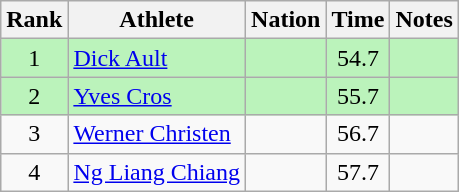<table class="wikitable sortable" style="text-align:center">
<tr>
<th>Rank</th>
<th>Athlete</th>
<th>Nation</th>
<th>Time</th>
<th>Notes</th>
</tr>
<tr bgcolor=#bbf3bb>
<td>1</td>
<td align=left><a href='#'>Dick Ault</a></td>
<td align=left></td>
<td>54.7</td>
<td></td>
</tr>
<tr bgcolor=#bbf3bb>
<td>2</td>
<td align=left><a href='#'>Yves Cros</a></td>
<td align=left></td>
<td>55.7</td>
<td></td>
</tr>
<tr>
<td>3</td>
<td align=left><a href='#'>Werner Christen</a></td>
<td align=left></td>
<td>56.7</td>
<td></td>
</tr>
<tr>
<td>4</td>
<td align=left><a href='#'>Ng Liang Chiang</a></td>
<td align=left></td>
<td>57.7</td>
<td></td>
</tr>
</table>
